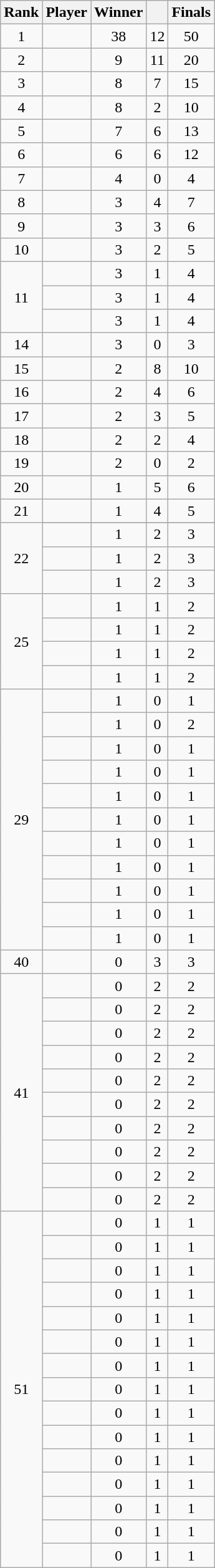<table class="wikitable sortable" style="font-size:100%; text-align: center;">
<tr>
<th>Rank</th>
<th>Player</th>
<th>Winner</th>
<th></th>
<th>Finals</th>
</tr>
<tr>
<td>1</td>
<td align="left"></td>
<td>38</td>
<td>12</td>
<td>50</td>
</tr>
<tr>
<td>2</td>
<td align="left"></td>
<td>9</td>
<td>11</td>
<td>20</td>
</tr>
<tr>
<td>3</td>
<td align="left"></td>
<td>8</td>
<td>7</td>
<td>15</td>
</tr>
<tr>
<td>4</td>
<td align="left"></td>
<td>8</td>
<td>2</td>
<td>10</td>
</tr>
<tr>
<td>5</td>
<td align="left"></td>
<td>7</td>
<td>6</td>
<td>13</td>
</tr>
<tr>
<td>6</td>
<td align="left"></td>
<td>6</td>
<td>6</td>
<td>12</td>
</tr>
<tr>
<td>7</td>
<td align="left"></td>
<td>4</td>
<td>0</td>
<td>4</td>
</tr>
<tr>
<td>8</td>
<td align="left"></td>
<td>3</td>
<td>4</td>
<td>7</td>
</tr>
<tr>
<td>9</td>
<td align="left"></td>
<td>3</td>
<td>3</td>
<td>6</td>
</tr>
<tr>
<td>10</td>
<td align="left"></td>
<td>3</td>
<td>2</td>
<td>5</td>
</tr>
<tr>
<td rowspan="3">11</td>
<td align="left"></td>
<td>3</td>
<td>1</td>
<td>4</td>
</tr>
<tr>
<td align="left"></td>
<td>3</td>
<td>1</td>
<td>4</td>
</tr>
<tr>
<td align="left"></td>
<td>3</td>
<td>1</td>
<td>4</td>
</tr>
<tr>
<td>14</td>
<td align="left"></td>
<td>3</td>
<td>0</td>
<td>3</td>
</tr>
<tr>
<td>15</td>
<td align="left"></td>
<td>2</td>
<td>8</td>
<td>10</td>
</tr>
<tr>
<td>16</td>
<td align="left"></td>
<td>2</td>
<td>4</td>
<td>6</td>
</tr>
<tr>
<td>17</td>
<td align="left"></td>
<td>2</td>
<td>3</td>
<td>5</td>
</tr>
<tr>
<td>18</td>
<td align="left"></td>
<td>2</td>
<td>2</td>
<td>4</td>
</tr>
<tr>
<td>19</td>
<td align="left"></td>
<td>2</td>
<td>0</td>
<td>2</td>
</tr>
<tr>
<td>20</td>
<td align="left"></td>
<td>1</td>
<td>5</td>
<td>6</td>
</tr>
<tr>
<td>21</td>
<td align="left"></td>
<td>1</td>
<td>4</td>
<td>5</td>
</tr>
<tr>
<td rowspan="4">22</td>
</tr>
<tr>
<td align="left"></td>
<td>1</td>
<td>2</td>
<td>3</td>
</tr>
<tr>
<td align="left"></td>
<td>1</td>
<td>2</td>
<td>3</td>
</tr>
<tr>
<td align="left"></td>
<td>1</td>
<td>2</td>
<td>3</td>
</tr>
<tr>
<td rowspan="4">25</td>
<td align="left"></td>
<td>1</td>
<td>1</td>
<td>2</td>
</tr>
<tr>
<td align="left"></td>
<td>1</td>
<td>1</td>
<td>2</td>
</tr>
<tr>
<td align="left"></td>
<td>1</td>
<td>1</td>
<td>2</td>
</tr>
<tr>
<td align="left"></td>
<td>1</td>
<td>1</td>
<td>2</td>
</tr>
<tr>
<td rowspan="11">29</td>
<td align="left"></td>
<td>1</td>
<td>0</td>
<td>1</td>
</tr>
<tr>
<td align="left"></td>
<td>1</td>
<td>0</td>
<td>2</td>
</tr>
<tr>
<td align="left"></td>
<td>1</td>
<td>0</td>
<td>1</td>
</tr>
<tr>
<td align="left"></td>
<td>1</td>
<td>0</td>
<td>1</td>
</tr>
<tr>
<td align="left"></td>
<td>1</td>
<td>0</td>
<td>1</td>
</tr>
<tr>
<td align="left"></td>
<td>1</td>
<td>0</td>
<td>1</td>
</tr>
<tr>
<td align="left"></td>
<td>1</td>
<td>0</td>
<td>1</td>
</tr>
<tr>
<td align="left"></td>
<td>1</td>
<td>0</td>
<td>1</td>
</tr>
<tr>
<td align="left"></td>
<td>1</td>
<td>0</td>
<td>1</td>
</tr>
<tr>
<td align="left"></td>
<td>1</td>
<td>0</td>
<td>1</td>
</tr>
<tr>
<td align="left"></td>
<td>1</td>
<td>0</td>
<td>1</td>
</tr>
<tr>
<td>40</td>
<td align="left"></td>
<td>0</td>
<td>3</td>
<td>3</td>
</tr>
<tr>
<td rowspan="10">41</td>
<td align="left"></td>
<td>0</td>
<td>2</td>
<td>2</td>
</tr>
<tr>
<td align="left"></td>
<td>0</td>
<td>2</td>
<td>2</td>
</tr>
<tr>
<td align="left"></td>
<td>0</td>
<td>2</td>
<td>2</td>
</tr>
<tr>
<td align="left"></td>
<td>0</td>
<td>2</td>
<td>2</td>
</tr>
<tr>
<td align="left"></td>
<td>0</td>
<td>2</td>
<td>2</td>
</tr>
<tr>
<td align="left"></td>
<td>0</td>
<td>2</td>
<td>2</td>
</tr>
<tr>
<td align="left"></td>
<td>0</td>
<td>2</td>
<td>2</td>
</tr>
<tr>
<td align="left"></td>
<td>0</td>
<td>2</td>
<td>2</td>
</tr>
<tr>
<td align="left"></td>
<td>0</td>
<td>2</td>
<td>2</td>
</tr>
<tr>
<td align="left"></td>
<td>0</td>
<td>2</td>
<td>2</td>
</tr>
<tr>
<td rowspan="16">51</td>
<td align="left"></td>
<td>0</td>
<td>1</td>
<td>1</td>
</tr>
<tr>
<td align="left"></td>
<td>0</td>
<td>1</td>
<td>1</td>
</tr>
<tr>
<td align="left"></td>
<td>0</td>
<td>1</td>
<td>1</td>
</tr>
<tr>
<td align="left"></td>
<td>0</td>
<td>1</td>
<td>1</td>
</tr>
<tr>
<td align="left"></td>
<td>0</td>
<td>1</td>
<td>1</td>
</tr>
<tr>
<td align="left"></td>
<td>0</td>
<td>1</td>
<td>1</td>
</tr>
<tr>
<td align="left"></td>
<td>0</td>
<td>1</td>
<td>1</td>
</tr>
<tr>
<td align="left"></td>
<td>0</td>
<td>1</td>
<td>1</td>
</tr>
<tr>
<td align="left"></td>
<td>0</td>
<td>1</td>
<td>1</td>
</tr>
<tr>
<td align="left"></td>
<td>0</td>
<td>1</td>
<td>1</td>
</tr>
<tr>
<td align="left"></td>
<td>0</td>
<td>1</td>
<td>1</td>
</tr>
<tr>
<td align="left"></td>
<td>0</td>
<td>1</td>
<td>1</td>
</tr>
<tr>
<td align="left"></td>
<td>0</td>
<td>1</td>
<td>1</td>
</tr>
<tr>
<td align="left"></td>
<td>0</td>
<td>1</td>
<td>1</td>
</tr>
<tr>
<td align="left"></td>
<td>0</td>
<td>1</td>
<td>1</td>
</tr>
</table>
